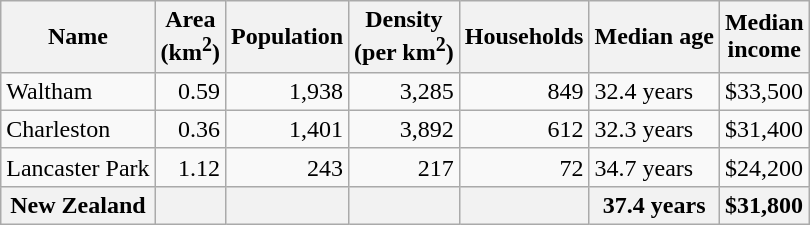<table class="wikitable">
<tr>
<th>Name</th>
<th>Area<br>(km<sup>2</sup>)</th>
<th>Population</th>
<th>Density<br>(per km<sup>2</sup>)</th>
<th>Households</th>
<th>Median age</th>
<th>Median<br>income</th>
</tr>
<tr>
<td>Waltham</td>
<td style="text-align:right;">0.59</td>
<td style="text-align:right;">1,938</td>
<td style="text-align:right;">3,285</td>
<td style="text-align:right;">849</td>
<td>32.4 years</td>
<td>$33,500</td>
</tr>
<tr>
<td>Charleston</td>
<td style="text-align:right;">0.36</td>
<td style="text-align:right;">1,401</td>
<td style="text-align:right;">3,892</td>
<td style="text-align:right;">612</td>
<td>32.3 years</td>
<td>$31,400</td>
</tr>
<tr>
<td>Lancaster Park</td>
<td style="text-align:right;">1.12</td>
<td style="text-align:right;">243</td>
<td style="text-align:right;">217</td>
<td style="text-align:right;">72</td>
<td>34.7 years</td>
<td>$24,200</td>
</tr>
<tr>
<th>New Zealand</th>
<th></th>
<th></th>
<th></th>
<th></th>
<th>37.4 years</th>
<th style="text-align:left;">$31,800</th>
</tr>
</table>
